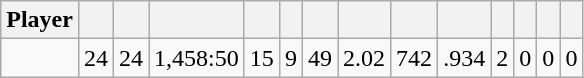<table class="wikitable sortable" style=" text-align:center;">
<tr>
<th>Player</th>
<th></th>
<th></th>
<th></th>
<th></th>
<th></th>
<th></th>
<th></th>
<th></th>
<th></th>
<th></th>
<th></th>
<th></th>
<th></th>
</tr>
<tr>
<td></td>
<td>24</td>
<td>24</td>
<td>1,458:50</td>
<td>15</td>
<td>9</td>
<td>49</td>
<td>2.02</td>
<td>742</td>
<td>.934</td>
<td>2</td>
<td>0</td>
<td>0</td>
<td>0</td>
</tr>
</table>
